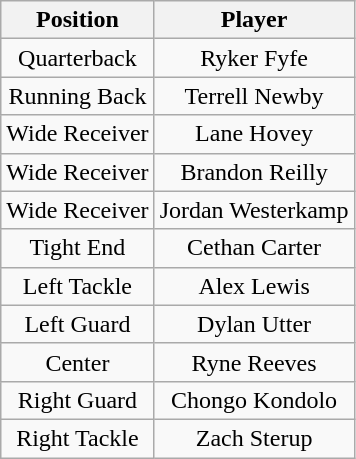<table class="wikitable" style="text-align: center;">
<tr>
<th>Position</th>
<th>Player</th>
</tr>
<tr>
<td>Quarterback</td>
<td>Ryker Fyfe</td>
</tr>
<tr>
<td>Running Back</td>
<td>Terrell Newby</td>
</tr>
<tr>
<td>Wide Receiver</td>
<td>Lane Hovey</td>
</tr>
<tr>
<td>Wide Receiver</td>
<td>Brandon Reilly</td>
</tr>
<tr>
<td>Wide Receiver</td>
<td>Jordan Westerkamp</td>
</tr>
<tr>
<td>Tight End</td>
<td>Cethan Carter</td>
</tr>
<tr>
<td>Left Tackle</td>
<td>Alex Lewis</td>
</tr>
<tr>
<td>Left Guard</td>
<td>Dylan Utter</td>
</tr>
<tr>
<td>Center</td>
<td>Ryne Reeves</td>
</tr>
<tr>
<td>Right Guard</td>
<td>Chongo Kondolo</td>
</tr>
<tr>
<td>Right Tackle</td>
<td>Zach Sterup</td>
</tr>
</table>
